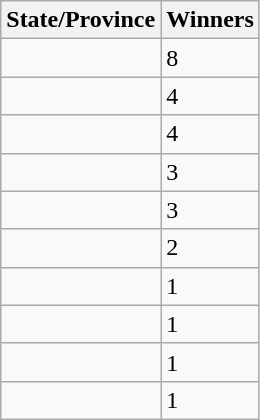<table class="wikitable sortable">
<tr>
<th>State/Province</th>
<th>Winners</th>
</tr>
<tr>
<td></td>
<td>8</td>
</tr>
<tr>
<td></td>
<td>4</td>
</tr>
<tr>
<td></td>
<td>4</td>
</tr>
<tr>
<td></td>
<td>3</td>
</tr>
<tr>
<td></td>
<td>3</td>
</tr>
<tr>
<td></td>
<td>2</td>
</tr>
<tr>
<td></td>
<td>1</td>
</tr>
<tr>
<td></td>
<td>1</td>
</tr>
<tr>
<td></td>
<td>1</td>
</tr>
<tr>
<td></td>
<td>1</td>
</tr>
</table>
